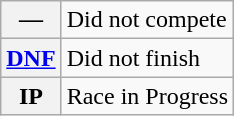<table class="wikitable">
<tr>
<th scope="row">—</th>
<td>Did not compete</td>
</tr>
<tr>
<th scope="row"><a href='#'>DNF</a></th>
<td>Did not finish</td>
</tr>
<tr>
<th scope="row">IP</th>
<td>Race in Progress</td>
</tr>
</table>
